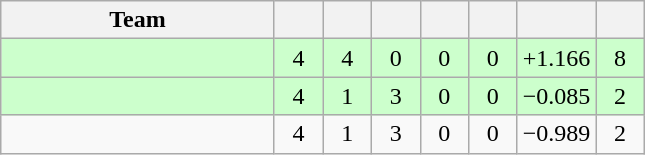<table class="wikitable" style="text-align:center">
<tr>
<th style="width:175px">Team</th>
<th style="width:25px"></th>
<th style="width:25px"></th>
<th style="width:25px"></th>
<th style="width:25px"></th>
<th style="width:25px"></th>
<th style="width:45px"></th>
<th style="width:25px"></th>
</tr>
<tr style="background:#cfc">
<td align="left"></td>
<td>4</td>
<td>4</td>
<td>0</td>
<td>0</td>
<td>0</td>
<td>+1.166</td>
<td>8</td>
</tr>
<tr style="background:#cfc">
<td align="left"></td>
<td>4</td>
<td>1</td>
<td>3</td>
<td>0</td>
<td>0</td>
<td>−0.085</td>
<td>2</td>
</tr>
<tr>
<td align="left"></td>
<td>4</td>
<td>1</td>
<td>3</td>
<td>0</td>
<td>0</td>
<td>−0.989</td>
<td>2</td>
</tr>
</table>
